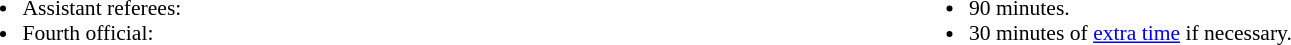<table style="width:100%; font-size:90%">
<tr>
<td style="width:50%; vertical-align:top"><br><ul><li>Assistant referees:</li><li>Fourth official:</li></ul></td>
<td style="width:50%; vertical-align:top"><br><ul><li>90 minutes.</li><li>30 minutes of <a href='#'>extra time</a> if necessary.</li></ul></td>
</tr>
</table>
